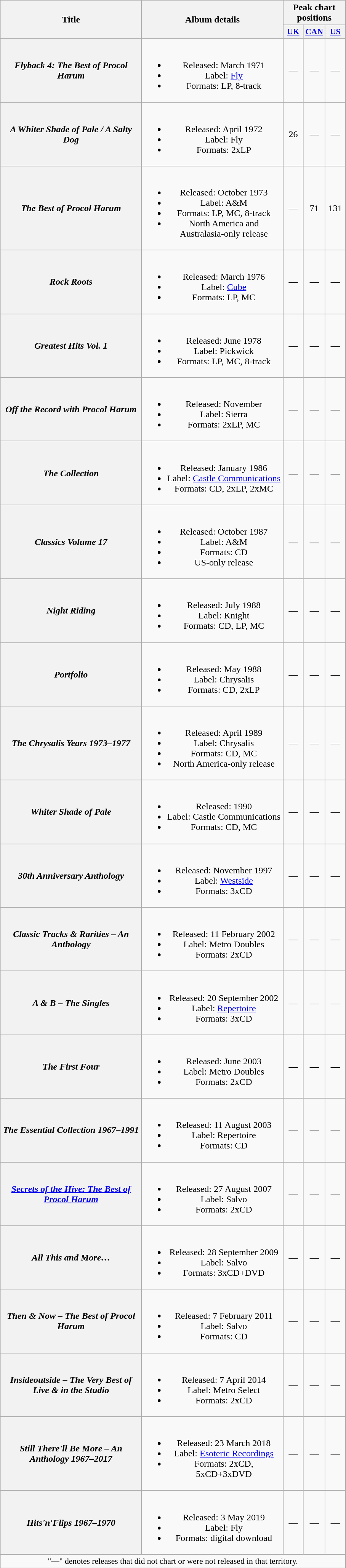<table class="wikitable plainrowheaders" style="text-align:center;">
<tr>
<th rowspan="2" scope="col" style="width:15em;">Title</th>
<th rowspan="2" scope="col" style="width:15em;">Album details</th>
<th colspan="3">Peak chart positions</th>
</tr>
<tr>
<th scope="col" style="width:2em;font-size:90%;"><a href='#'>UK</a><br></th>
<th scope="col" style="width:2em;font-size:90%;"><a href='#'>CAN</a><br></th>
<th scope="col" style="width:2em;font-size:90%;"><a href='#'>US</a><br></th>
</tr>
<tr>
<th scope="row"><em>Flyback 4: The Best of Procol Harum</em></th>
<td><br><ul><li>Released: March 1971</li><li>Label: <a href='#'>Fly</a></li><li>Formats: LP, 8-track</li></ul></td>
<td>—</td>
<td>—</td>
<td>—</td>
</tr>
<tr>
<th scope="row"><em>A Whiter Shade of Pale / A Salty Dog</em></th>
<td><br><ul><li>Released: April 1972</li><li>Label: Fly</li><li>Formats: 2xLP</li></ul></td>
<td>26</td>
<td>—</td>
<td>—</td>
</tr>
<tr>
<th scope="row"><em>The Best of Procol Harum</em></th>
<td><br><ul><li>Released: October 1973</li><li>Label: A&M</li><li>Formats: LP, MC, 8-track</li><li>North America and Australasia-only release</li></ul></td>
<td>—</td>
<td>71</td>
<td>131</td>
</tr>
<tr>
<th scope="row"><em>Rock Roots</em></th>
<td><br><ul><li>Released: March 1976</li><li>Label: <a href='#'>Cube</a></li><li>Formats: LP, MC</li></ul></td>
<td>—</td>
<td>—</td>
<td>—</td>
</tr>
<tr>
<th scope="row"><em>Greatest Hits Vol. 1</em></th>
<td><br><ul><li>Released: June 1978</li><li>Label: Pickwick</li><li>Formats: LP, MC, 8-track</li></ul></td>
<td>—</td>
<td>—</td>
<td>—</td>
</tr>
<tr>
<th scope="row"><em>Off the Record with Procol Harum</em></th>
<td><br><ul><li>Released: November</li><li>Label: Sierra</li><li>Formats: 2xLP, MC</li></ul></td>
<td>—</td>
<td>—</td>
<td>—</td>
</tr>
<tr>
<th scope="row"><em>The Collection</em></th>
<td><br><ul><li>Released: January 1986</li><li>Label: <a href='#'>Castle Communications</a></li><li>Formats: CD, 2xLP, 2xMC</li></ul></td>
<td>—</td>
<td>—</td>
<td>—</td>
</tr>
<tr>
<th scope="row"><em>Classics Volume 17</em></th>
<td><br><ul><li>Released: October 1987</li><li>Label: A&M</li><li>Formats: CD</li><li>US-only release</li></ul></td>
<td>—</td>
<td>—</td>
<td>—</td>
</tr>
<tr>
<th scope="row"><em>Night Riding</em></th>
<td><br><ul><li>Released: July 1988</li><li>Label: Knight</li><li>Formats: CD, LP, MC</li></ul></td>
<td>—</td>
<td>—</td>
<td>—</td>
</tr>
<tr>
<th scope="row"><em>Portfolio</em></th>
<td><br><ul><li>Released: May 1988</li><li>Label: Chrysalis</li><li>Formats: CD, 2xLP</li></ul></td>
<td>—</td>
<td>—</td>
<td>—</td>
</tr>
<tr>
<th scope="row"><em>The Chrysalis Years 1973–1977</em></th>
<td><br><ul><li>Released: April 1989</li><li>Label: Chrysalis</li><li>Formats: CD, MC</li><li>North America-only release</li></ul></td>
<td>—</td>
<td>—</td>
<td>—</td>
</tr>
<tr>
<th scope="row"><em>Whiter Shade of Pale</em></th>
<td><br><ul><li>Released: 1990</li><li>Label: Castle Communications</li><li>Formats: CD, MC</li></ul></td>
<td>—</td>
<td>—</td>
<td>—</td>
</tr>
<tr>
<th scope="row"><em>30th Anniversary Anthology</em></th>
<td><br><ul><li>Released: November 1997</li><li>Label: <a href='#'>Westside</a></li><li>Formats: 3xCD</li></ul></td>
<td>—</td>
<td>—</td>
<td>—</td>
</tr>
<tr>
<th scope="row"><em>Classic Tracks & Rarities – An Anthology</em></th>
<td><br><ul><li>Released: 11 February 2002</li><li>Label: Metro Doubles</li><li>Formats: 2xCD</li></ul></td>
<td>—</td>
<td>—</td>
<td>—</td>
</tr>
<tr>
<th scope="row"><em>A & B – The Singles</em></th>
<td><br><ul><li>Released: 20 September 2002</li><li>Label: <a href='#'>Repertoire</a></li><li>Formats: 3xCD</li></ul></td>
<td>—</td>
<td>—</td>
<td>—</td>
</tr>
<tr>
<th scope="row"><em>The First Four</em></th>
<td><br><ul><li>Released: June 2003</li><li>Label: Metro Doubles</li><li>Formats: 2xCD</li></ul></td>
<td>—</td>
<td>—</td>
<td>—</td>
</tr>
<tr>
<th scope="row"><em>The Essential Collection 1967–1991</em></th>
<td><br><ul><li>Released: 11 August 2003</li><li>Label: Repertoire</li><li>Formats: CD</li></ul></td>
<td>—</td>
<td>—</td>
<td>—</td>
</tr>
<tr>
<th scope="row"><em><a href='#'>Secrets of the Hive: The Best of Procol Harum</a></em></th>
<td><br><ul><li>Released: 27 August 2007</li><li>Label: Salvo</li><li>Formats: 2xCD</li></ul></td>
<td>—</td>
<td>—</td>
<td>—</td>
</tr>
<tr>
<th scope="row"><em>All This and More…</em></th>
<td><br><ul><li>Released: 28 September 2009</li><li>Label: Salvo</li><li>Formats: 3xCD+DVD</li></ul></td>
<td>—</td>
<td>—</td>
<td>—</td>
</tr>
<tr>
<th scope="row"><em>Then & Now – The Best of Procol Harum</em></th>
<td><br><ul><li>Released: 7 February 2011</li><li>Label: Salvo</li><li>Formats: CD</li></ul></td>
<td>—</td>
<td>—</td>
<td>—</td>
</tr>
<tr>
<th scope="row"><em>Insideoutside – The Very Best of Live & in the Studio</em></th>
<td><br><ul><li>Released: 7 April 2014</li><li>Label: Metro Select</li><li>Formats: 2xCD</li></ul></td>
<td>—</td>
<td>—</td>
<td>—</td>
</tr>
<tr>
<th scope="row"><em>Still There'll Be More – An Anthology 1967–2017</em></th>
<td><br><ul><li>Released: 23 March 2018</li><li>Label: <a href='#'>Esoteric Recordings</a></li><li>Formats: 2xCD, 5xCD+3xDVD</li></ul></td>
<td>—</td>
<td>—</td>
<td>—</td>
</tr>
<tr>
<th scope="row"><em>Hits'n'Flips 1967–1970</em></th>
<td><br><ul><li>Released: 3 May 2019</li><li>Label: Fly</li><li>Formats: digital download</li></ul></td>
<td>—</td>
<td>—</td>
<td>—</td>
</tr>
<tr>
<td colspan="5" style="font-size:90%">"—" denotes releases that did not chart or were not released in that territory.</td>
</tr>
</table>
